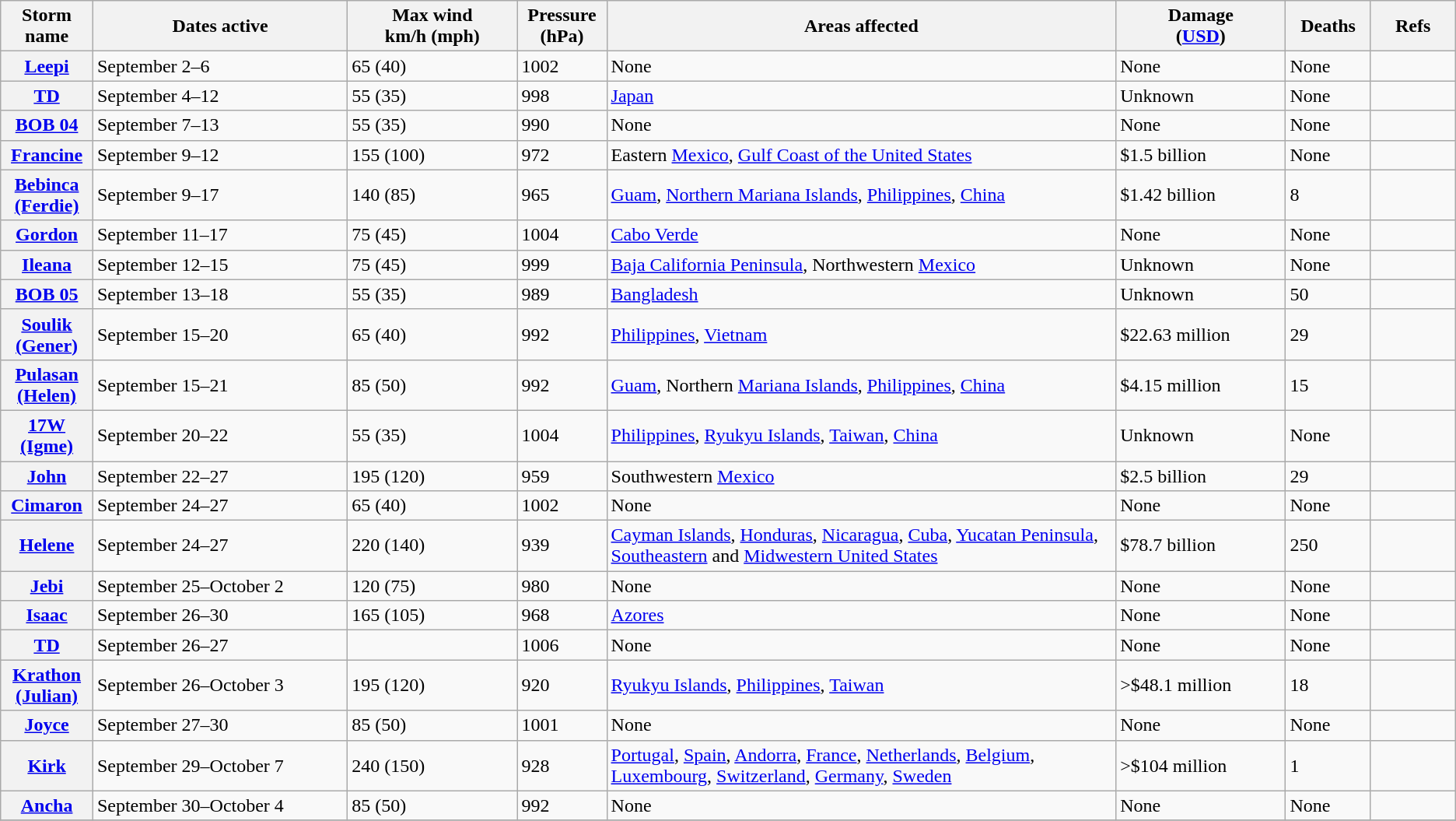<table class="wikitable sortable">
<tr>
<th width="5%">Storm name</th>
<th width="15%">Dates active</th>
<th width="10%">Max wind<br>km/h (mph)</th>
<th width="5%">Pressure<br>(hPa)</th>
<th width="30%">Areas affected</th>
<th width="10%">Damage<br>(<a href='#'>USD</a>)</th>
<th width="5%">Deaths</th>
<th width="5%">Refs</th>
</tr>
<tr>
<th><a href='#'>Leepi</a></th>
<td>September 2–6</td>
<td>65 (40)</td>
<td>1002</td>
<td>None</td>
<td>None</td>
<td>None</td>
<td></td>
</tr>
<tr>
<th><a href='#'>TD</a></th>
<td>September 4–12</td>
<td>55 (35)</td>
<td>998</td>
<td><a href='#'>Japan</a></td>
<td>Unknown</td>
<td>None</td>
<td></td>
</tr>
<tr>
<th><a href='#'>BOB 04</a></th>
<td>September 7–13</td>
<td>55 (35)</td>
<td>990</td>
<td>None</td>
<td>None</td>
<td>None</td>
<td></td>
</tr>
<tr>
<th><a href='#'>Francine</a></th>
<td>September 9–12</td>
<td>155 (100)</td>
<td>972</td>
<td>Eastern <a href='#'>Mexico</a>, <a href='#'>Gulf Coast of the United States</a></td>
<td>$1.5 billion</td>
<td>None</td>
<td></td>
</tr>
<tr>
<th><a href='#'>Bebinca (Ferdie)</a></th>
<td>September 9–17</td>
<td>140 (85)</td>
<td>965</td>
<td><a href='#'>Guam</a>, <a href='#'>Northern Mariana Islands</a>, <a href='#'>Philippines</a>, <a href='#'>China</a></td>
<td>$1.42 billion</td>
<td>8</td>
<td></td>
</tr>
<tr>
<th><a href='#'>Gordon</a></th>
<td>September 11–17</td>
<td>75 (45)</td>
<td>1004</td>
<td><a href='#'>Cabo Verde</a></td>
<td>None</td>
<td>None</td>
<td></td>
</tr>
<tr>
<th><a href='#'>Ileana</a></th>
<td>September 12–15</td>
<td>75 (45)</td>
<td>999</td>
<td><a href='#'>Baja California Peninsula</a>, Northwestern <a href='#'>Mexico</a></td>
<td>Unknown</td>
<td>None</td>
<td></td>
</tr>
<tr>
<th><a href='#'>BOB 05</a></th>
<td>September 13–18</td>
<td>55 (35)</td>
<td>989</td>
<td><a href='#'>Bangladesh</a></td>
<td>Unknown</td>
<td>50</td>
<td></td>
</tr>
<tr>
<th><a href='#'>Soulik (Gener)</a></th>
<td>September 15–20</td>
<td>65 (40)</td>
<td>992</td>
<td><a href='#'>Philippines</a>, <a href='#'>Vietnam</a></td>
<td>$22.63 million</td>
<td>29</td>
<td></td>
</tr>
<tr>
<th><a href='#'>Pulasan (Helen)</a></th>
<td>September 15–21</td>
<td>85 (50)</td>
<td>992</td>
<td><a href='#'>Guam</a>, Northern <a href='#'>Mariana Islands</a>, <a href='#'>Philippines</a>, <a href='#'>China</a></td>
<td>$4.15 million</td>
<td>15</td>
<td></td>
</tr>
<tr>
<th><a href='#'>17W (Igme)</a></th>
<td>September 20–22</td>
<td>55 (35)</td>
<td>1004</td>
<td><a href='#'>Philippines</a>, <a href='#'>Ryukyu Islands</a>, <a href='#'>Taiwan</a>, <a href='#'>China</a></td>
<td>Unknown</td>
<td>None</td>
<td></td>
</tr>
<tr>
<th><a href='#'>John</a></th>
<td>September 22–27</td>
<td>195 (120)</td>
<td>959</td>
<td>Southwestern <a href='#'>Mexico</a></td>
<td>$2.5 billion</td>
<td>29</td>
<td></td>
</tr>
<tr>
<th><a href='#'>Cimaron</a></th>
<td>September 24–27</td>
<td>65 (40)</td>
<td>1002</td>
<td>None</td>
<td>None</td>
<td>None</td>
<td></td>
</tr>
<tr>
<th><a href='#'>Helene</a></th>
<td>September 24–27</td>
<td>220 (140)</td>
<td>939</td>
<td><a href='#'>Cayman Islands</a>, <a href='#'>Honduras</a>, <a href='#'>Nicaragua</a>, <a href='#'>Cuba</a>, <a href='#'>Yucatan Peninsula</a>, <a href='#'>Southeastern</a> and <a href='#'>Midwestern United States</a></td>
<td>$78.7 billion</td>
<td>250</td>
<td></td>
</tr>
<tr>
<th><a href='#'>Jebi</a></th>
<td>September 25–October 2</td>
<td>120 (75)</td>
<td>980</td>
<td>None</td>
<td>None</td>
<td>None</td>
<td></td>
</tr>
<tr>
<th><a href='#'>Isaac</a></th>
<td>September 26–30</td>
<td>165 (105)</td>
<td>968</td>
<td><a href='#'>Azores</a></td>
<td>None</td>
<td>None</td>
<td></td>
</tr>
<tr>
<th><a href='#'>TD</a></th>
<td>September 26–27</td>
<td></td>
<td>1006</td>
<td>None</td>
<td>None</td>
<td>None</td>
<td></td>
</tr>
<tr>
<th><a href='#'>Krathon (Julian)</a></th>
<td>September 26–October 3</td>
<td>195 (120)</td>
<td>920</td>
<td><a href='#'>Ryukyu Islands</a>, <a href='#'>Philippines</a>, <a href='#'>Taiwan</a></td>
<td>>$48.1 million</td>
<td>18</td>
<td></td>
</tr>
<tr>
<th><a href='#'>Joyce</a></th>
<td>September 27–30</td>
<td>85 (50)</td>
<td>1001</td>
<td>None</td>
<td>None</td>
<td>None</td>
<td></td>
</tr>
<tr>
<th><a href='#'>Kirk</a></th>
<td>September 29–October 7</td>
<td>240 (150)</td>
<td>928</td>
<td><a href='#'>Portugal</a>, <a href='#'>Spain</a>, <a href='#'>Andorra</a>, <a href='#'>France</a>, <a href='#'>Netherlands</a>, <a href='#'>Belgium</a>, <a href='#'>Luxembourg</a>, <a href='#'>Switzerland</a>, <a href='#'>Germany</a>, <a href='#'>Sweden</a></td>
<td>>$104 million</td>
<td>1</td>
<td></td>
</tr>
<tr>
<th><a href='#'>Ancha</a></th>
<td>September 30–October 4</td>
<td>85 (50)</td>
<td>992</td>
<td>None</td>
<td>None</td>
<td>None</td>
<td></td>
</tr>
<tr>
</tr>
</table>
